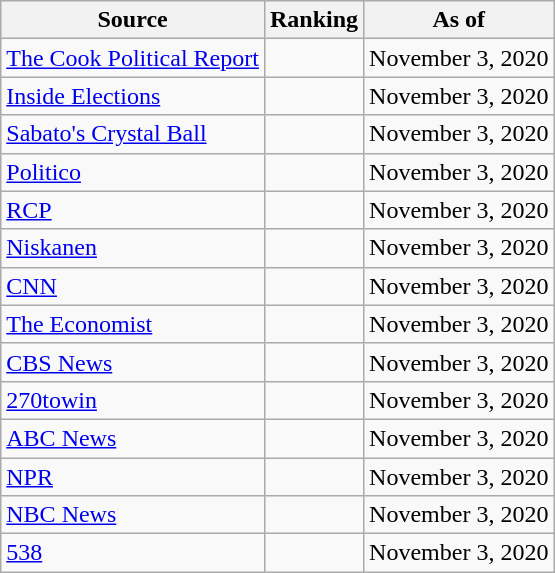<table class="wikitable" style="text-align:center">
<tr>
<th>Source</th>
<th>Ranking</th>
<th>As of</th>
</tr>
<tr>
<td align="left"><a href='#'>The Cook Political Report</a></td>
<td></td>
<td>November 3, 2020</td>
</tr>
<tr>
<td align="left"><a href='#'>Inside Elections</a></td>
<td></td>
<td>November 3, 2020</td>
</tr>
<tr>
<td align="left"><a href='#'>Sabato's Crystal Ball</a></td>
<td></td>
<td>November 3, 2020</td>
</tr>
<tr>
<td align="left"><a href='#'>Politico</a></td>
<td></td>
<td>November 3, 2020</td>
</tr>
<tr>
<td align="left"><a href='#'>RCP</a></td>
<td></td>
<td>November 3, 2020</td>
</tr>
<tr>
<td align="left"><a href='#'>Niskanen</a></td>
<td></td>
<td>November 3, 2020</td>
</tr>
<tr>
<td align="left"><a href='#'>CNN</a></td>
<td></td>
<td>November 3, 2020</td>
</tr>
<tr>
<td align="left"><a href='#'>The Economist</a></td>
<td></td>
<td>November 3, 2020</td>
</tr>
<tr>
<td align="left"><a href='#'>CBS News</a></td>
<td></td>
<td>November 3, 2020</td>
</tr>
<tr>
<td align="left"><a href='#'>270towin</a></td>
<td></td>
<td>November 3, 2020</td>
</tr>
<tr>
<td align="left"><a href='#'>ABC News</a></td>
<td></td>
<td>November 3, 2020</td>
</tr>
<tr>
<td align="left"><a href='#'>NPR</a></td>
<td></td>
<td>November 3, 2020</td>
</tr>
<tr>
<td align="left"><a href='#'>NBC News</a></td>
<td></td>
<td>November 3, 2020</td>
</tr>
<tr>
<td align="left"><a href='#'>538</a></td>
<td></td>
<td>November 3, 2020</td>
</tr>
</table>
